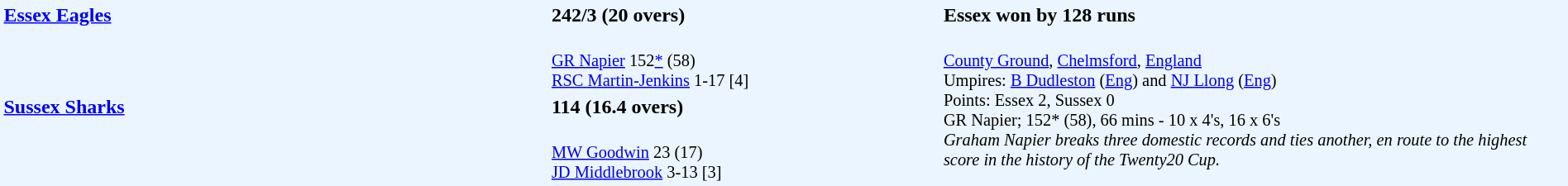<table style="width:100%; background:#ebf5ff;">
<tr>
<td style="width:35%; vertical-align:top;" rowspan="2"><strong><a href='#'>Essex Eagles</a></strong></td>
<td style="width:25%;"><strong>242/3 (20 overs)</strong></td>
<td style="width:40%;"><strong>Essex won by 128 runs</strong></td>
</tr>
<tr>
<td style="font-size: 85%;"><br><a href='#'>GR Napier</a> 152<a href='#'>*</a> (58)<br>
<a href='#'>RSC Martin-Jenkins</a> 1-17 [4]</td>
<td style="vertical-align:top; font-size:85%;" rowspan="3"><br><a href='#'>County Ground</a>, <a href='#'>Chelmsford</a>, <a href='#'>England</a><br>
Umpires: <a href='#'>B Dudleston</a> (<a href='#'>Eng</a>) and <a href='#'>NJ Llong</a> (<a href='#'>Eng</a>)<br>
Points: Essex 2, Sussex 0<br>GR Napier; 152* (58), 66 mins - 10 x 4's, 16 x 6's<br>
<em>Graham Napier breaks three domestic records and ties another, en route to the highest score in the history of the Twenty20 Cup.</em></td>
</tr>
<tr>
<td style="vertical-align:top;" rowspan="2"><strong><a href='#'>Sussex Sharks</a></strong></td>
<td><strong>114 (16.4 overs)</strong></td>
</tr>
<tr>
<td style="font-size: 85%;"><br><a href='#'>MW Goodwin</a> 23 (17)<br>
<a href='#'>JD Middlebrook</a> 3-13 [3]</td>
</tr>
</table>
